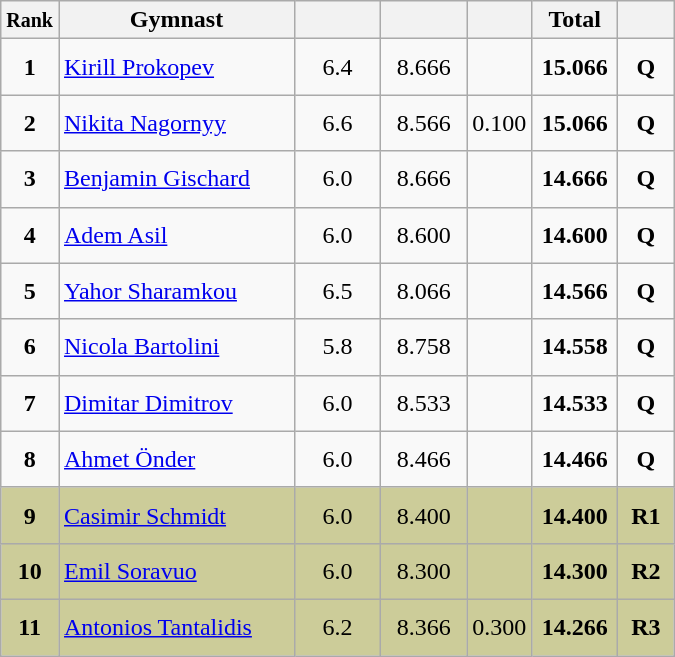<table style="text-align:center;" class="wikitable sortable">
<tr>
<th scope="col" style="width:15px;"><small>Rank</small></th>
<th scope="col" style="width:150px;">Gymnast</th>
<th scope="col" style="width:50px;"><small></small></th>
<th scope="col" style="width:50px;"><small></small></th>
<th scope="col" style="width:20px;"><small></small></th>
<th scope="col" style="width:50px;">Total</th>
<th scope="col" style="width:30px;"><small></small></th>
</tr>
<tr>
<td scope="row" style="text-align:center"><strong>1</strong></td>
<td style="height:30px; text-align:left;"> <a href='#'>Kirill Prokopev</a></td>
<td>6.4</td>
<td>8.666</td>
<td></td>
<td><strong>15.066</strong></td>
<td><strong>Q</strong></td>
</tr>
<tr>
<td scope="row" style="text-align:center"><strong>2</strong></td>
<td style="height:30px; text-align:left;"> <a href='#'>Nikita Nagornyy</a></td>
<td>6.6</td>
<td>8.566</td>
<td>0.100</td>
<td><strong>15.066</strong></td>
<td><strong>Q</strong></td>
</tr>
<tr>
<td scope="row" style="text-align:center"><strong>3</strong></td>
<td style="height:30px; text-align:left;"> <a href='#'>Benjamin Gischard</a></td>
<td>6.0</td>
<td>8.666</td>
<td></td>
<td><strong>14.666</strong></td>
<td><strong>Q</strong></td>
</tr>
<tr>
<td scope="row" style="text-align:center"><strong>4</strong></td>
<td style="height:30px; text-align:left;"> <a href='#'>Adem Asil</a></td>
<td>6.0</td>
<td>8.600</td>
<td></td>
<td><strong>14.600</strong></td>
<td><strong>Q</strong></td>
</tr>
<tr>
<td scope="row" style="text-align:center"><strong>5</strong></td>
<td style="height:30px; text-align:left;"> <a href='#'>Yahor Sharamkou</a></td>
<td>6.5</td>
<td>8.066</td>
<td></td>
<td><strong>14.566</strong></td>
<td><strong>Q</strong></td>
</tr>
<tr>
<td scope="row" style="text-align:center"><strong>6</strong></td>
<td style="height:30px; text-align:left;"> <a href='#'>Nicola Bartolini</a></td>
<td>5.8</td>
<td>8.758</td>
<td></td>
<td><strong>14.558</strong></td>
<td><strong>Q</strong></td>
</tr>
<tr>
<td scope="row" style="text-align:center"><strong>7</strong></td>
<td style="height:30px; text-align:left;"> <a href='#'>Dimitar Dimitrov</a></td>
<td>6.0</td>
<td>8.533</td>
<td></td>
<td><strong>14.533</strong></td>
<td><strong>Q</strong></td>
</tr>
<tr>
<td scope="row" style="text-align:center"><strong>8</strong></td>
<td style="height:30px; text-align:left;"> <a href='#'>Ahmet Önder</a></td>
<td>6.0</td>
<td>8.466</td>
<td></td>
<td><strong>14.466</strong></td>
<td><strong>Q</strong></td>
</tr>
<tr style="background:#cccc99;">
<td scope="row" style="text-align:center"><strong>9</strong></td>
<td style="height:30px; text-align:left;"> <a href='#'>Casimir Schmidt</a></td>
<td>6.0</td>
<td>8.400</td>
<td></td>
<td><strong>14.400</strong></td>
<td><strong>R1</strong></td>
</tr>
<tr style="background:#cccc99;">
<td scope="row" style="text-align:center"><strong>10</strong></td>
<td style="height:30px; text-align:left;"> <a href='#'>Emil Soravuo</a></td>
<td>6.0</td>
<td>8.300</td>
<td></td>
<td><strong>14.300</strong></td>
<td><strong>R2</strong></td>
</tr>
<tr style="background:#cccc99;">
<td scope="row" style="text-align:center"><strong>11</strong></td>
<td style="height:30px; text-align:left;"> <a href='#'>Antonios Tantalidis</a></td>
<td>6.2</td>
<td>8.366</td>
<td>0.300</td>
<td><strong>14.266</strong></td>
<td><strong>R3</strong></td>
</tr>
</table>
